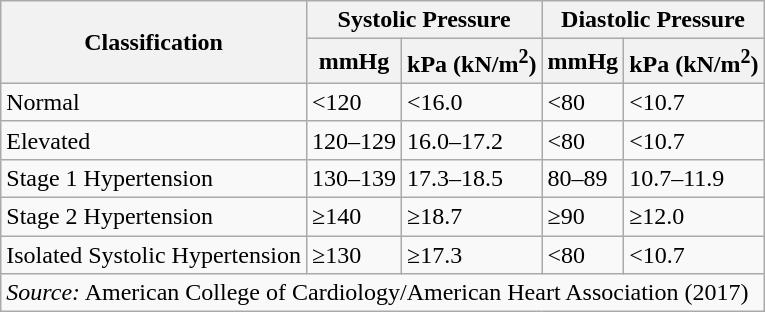<table class="wikitable">
<tr>
<th rowspan=2>Classification</th>
<th colspan=2>Systolic Pressure</th>
<th colspan=2>Diastolic Pressure</th>
</tr>
<tr>
<th>mmHg</th>
<th>kPa (kN/m<sup>2</sup>)</th>
<th>mmHg</th>
<th>kPa (kN/m<sup>2</sup>)</th>
</tr>
<tr>
<td>Normal</td>
<td><120</td>
<td><16.0</td>
<td><80</td>
<td><10.7</td>
</tr>
<tr>
<td>Elevated</td>
<td>120–129</td>
<td>16.0–17.2</td>
<td><80</td>
<td><10.7</td>
</tr>
<tr>
<td>Stage 1 Hypertension</td>
<td>130–139</td>
<td>17.3–18.5</td>
<td>80–89</td>
<td>10.7–11.9</td>
</tr>
<tr>
<td>Stage 2 Hypertension</td>
<td>≥140</td>
<td>≥18.7</td>
<td>≥90</td>
<td>≥12.0</td>
</tr>
<tr>
<td>Isolated Systolic Hypertension</td>
<td>≥130</td>
<td>≥17.3</td>
<td><80</td>
<td><10.7</td>
</tr>
<tr>
<td colspan=5><em>Source:</em> American College of Cardiology/American Heart Association (2017)</td>
</tr>
</table>
